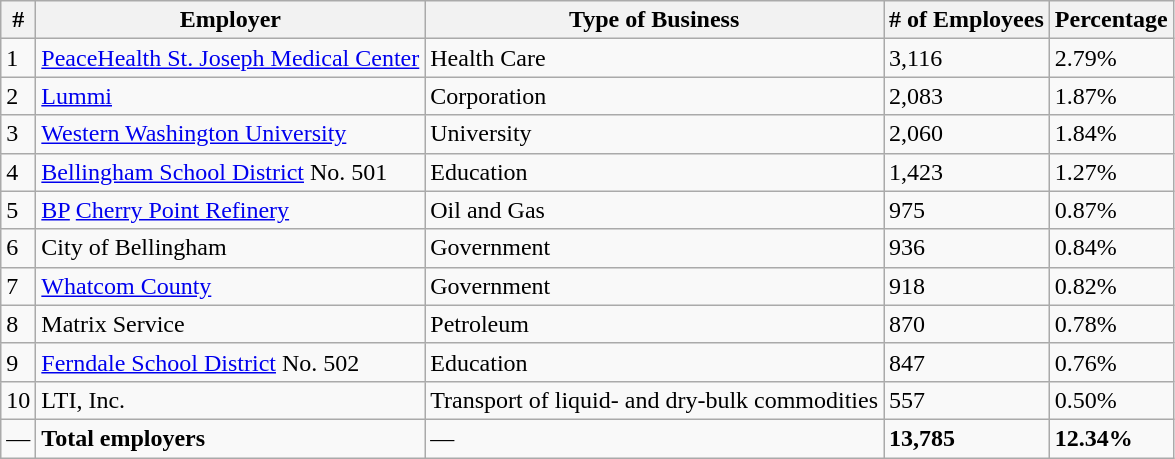<table class="wikitable">
<tr>
<th>#</th>
<th>Employer</th>
<th>Type of Business</th>
<th># of Employees</th>
<th>Percentage</th>
</tr>
<tr>
<td>1</td>
<td><a href='#'>PeaceHealth St. Joseph Medical Center</a></td>
<td>Health Care</td>
<td>3,116</td>
<td>2.79%</td>
</tr>
<tr>
<td>2</td>
<td><a href='#'>Lummi</a></td>
<td>Corporation</td>
<td>2,083</td>
<td>1.87%</td>
</tr>
<tr>
<td>3</td>
<td><a href='#'>Western Washington University</a></td>
<td>University</td>
<td>2,060</td>
<td>1.84%</td>
</tr>
<tr>
<td>4</td>
<td><a href='#'>Bellingham School District</a> No. 501</td>
<td>Education</td>
<td>1,423</td>
<td>1.27%</td>
</tr>
<tr>
<td>5</td>
<td><a href='#'>BP</a> <a href='#'>Cherry Point Refinery</a></td>
<td>Oil and Gas</td>
<td>975</td>
<td>0.87%</td>
</tr>
<tr>
<td>6</td>
<td>City of Bellingham</td>
<td>Government</td>
<td>936</td>
<td>0.84%</td>
</tr>
<tr>
<td>7</td>
<td><a href='#'>Whatcom County</a></td>
<td>Government</td>
<td>918</td>
<td>0.82%</td>
</tr>
<tr>
<td>8</td>
<td>Matrix Service</td>
<td>Petroleum</td>
<td>870</td>
<td>0.78%</td>
</tr>
<tr>
<td>9</td>
<td><a href='#'>Ferndale School District</a> No. 502</td>
<td>Education</td>
<td>847</td>
<td>0.76%</td>
</tr>
<tr>
<td>10</td>
<td>LTI, Inc.</td>
<td>Transport of liquid- and dry-bulk commodities</td>
<td>557</td>
<td>0.50%</td>
</tr>
<tr>
<td>—</td>
<td><strong>Total employers</strong></td>
<td>—</td>
<td><strong>13,785</strong></td>
<td><strong>12.34%</strong></td>
</tr>
</table>
